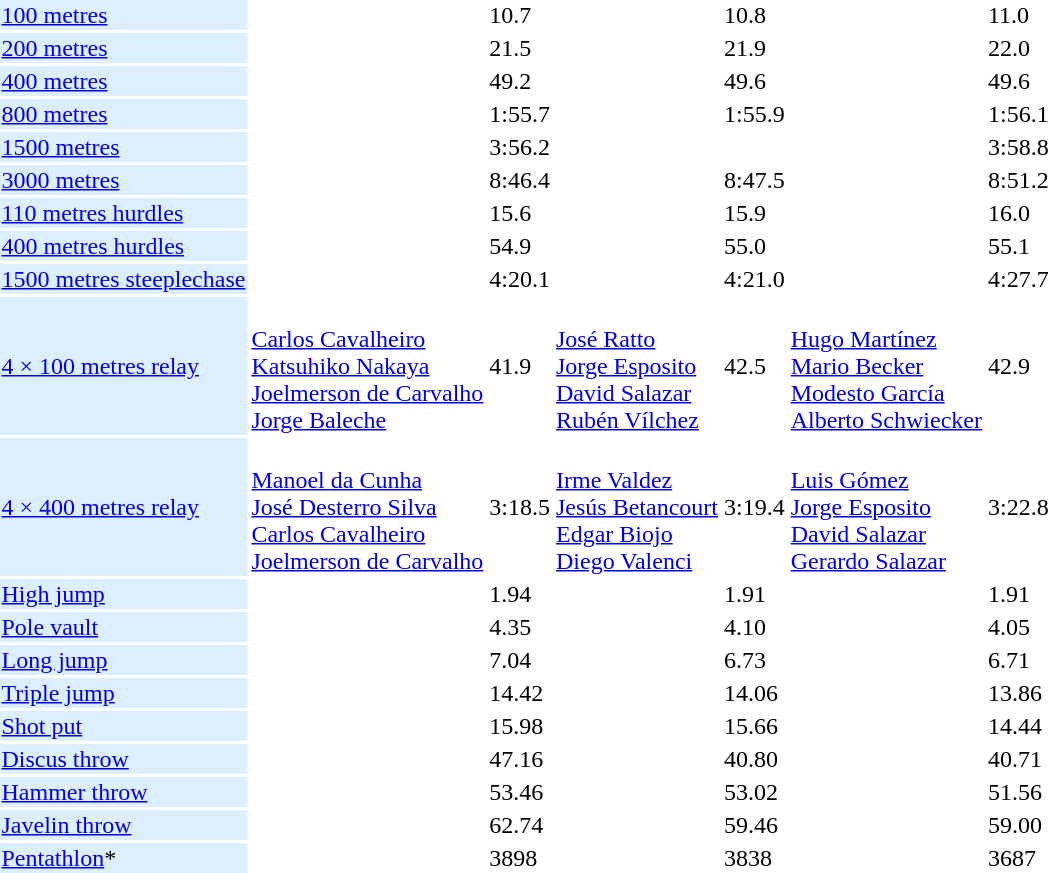<table>
<tr>
<td bgcolor = DDEEFF><a href='#'>100 metres</a></td>
<td></td>
<td>10.7</td>
<td></td>
<td>10.8</td>
<td></td>
<td>11.0</td>
</tr>
<tr>
<td bgcolor = DDEEFF><a href='#'>200 metres</a></td>
<td></td>
<td>21.5</td>
<td></td>
<td>21.9</td>
<td></td>
<td>22.0</td>
</tr>
<tr>
<td bgcolor = DDEEFF><a href='#'>400 metres</a></td>
<td></td>
<td>49.2</td>
<td></td>
<td>49.6</td>
<td></td>
<td>49.6</td>
</tr>
<tr>
<td bgcolor = DDEEFF><a href='#'>800 metres</a></td>
<td></td>
<td>1:55.7</td>
<td></td>
<td>1:55.9</td>
<td></td>
<td>1:56.1</td>
</tr>
<tr>
<td bgcolor = DDEEFF><a href='#'>1500 metres</a></td>
<td></td>
<td>3:56.2</td>
<td></td>
<td></td>
<td></td>
<td>3:58.8</td>
</tr>
<tr>
<td bgcolor = DDEEFF><a href='#'>3000 metres</a></td>
<td></td>
<td>8:46.4</td>
<td></td>
<td>8:47.5</td>
<td></td>
<td>8:51.2</td>
</tr>
<tr>
<td bgcolor = DDEEFF><a href='#'>110 metres hurdles</a></td>
<td></td>
<td>15.6</td>
<td></td>
<td>15.9</td>
<td></td>
<td>16.0</td>
</tr>
<tr>
<td bgcolor = DDEEFF><a href='#'>400 metres hurdles</a></td>
<td></td>
<td>54.9</td>
<td></td>
<td>55.0</td>
<td></td>
<td>55.1</td>
</tr>
<tr>
<td bgcolor = DDEEFF><a href='#'>1500 metres steeplechase</a></td>
<td></td>
<td>4:20.1</td>
<td></td>
<td>4:21.0</td>
<td></td>
<td>4:27.7</td>
</tr>
<tr>
<td bgcolor = DDEEFF><a href='#'>4 × 100 metres relay</a></td>
<td><br><a href='#'>Carlos Cavalheiro</a><br><a href='#'>Katsuhiko Nakaya</a><br><a href='#'>Joelmerson de Carvalho</a><br><a href='#'>Jorge Baleche</a></td>
<td>41.9</td>
<td><br><a href='#'>José Ratto</a><br><a href='#'>Jorge Esposito</a><br><a href='#'>David Salazar</a><br><a href='#'>Rubén Vílchez</a></td>
<td>42.5</td>
<td><br><a href='#'>Hugo Martínez</a><br><a href='#'>Mario Becker</a><br><a href='#'>Modesto García</a><br><a href='#'>Alberto Schwiecker</a></td>
<td>42.9</td>
</tr>
<tr>
<td bgcolor = DDEEFF><a href='#'>4 × 400 metres relay</a></td>
<td><br><a href='#'>Manoel da Cunha</a><br><a href='#'>José Desterro Silva</a><br><a href='#'>Carlos Cavalheiro</a><br><a href='#'>Joelmerson de Carvalho</a></td>
<td>3:18.5</td>
<td><br><a href='#'>Irme Valdez</a><br><a href='#'>Jesús Betancourt</a><br><a href='#'>Edgar Biojo</a><br><a href='#'>Diego Valenci</a></td>
<td>3:19.4</td>
<td><br><a href='#'>Luis Gómez</a><br><a href='#'>Jorge Esposito</a><br><a href='#'>David Salazar</a><br><a href='#'>Gerardo Salazar</a></td>
<td>3:22.8</td>
</tr>
<tr>
<td bgcolor = DDEEFF><a href='#'>High jump</a></td>
<td></td>
<td>1.94</td>
<td></td>
<td>1.91</td>
<td></td>
<td>1.91</td>
</tr>
<tr>
<td bgcolor = DDEEFF><a href='#'>Pole vault</a></td>
<td></td>
<td>4.35</td>
<td></td>
<td>4.10</td>
<td></td>
<td>4.05</td>
</tr>
<tr>
<td bgcolor = DDEEFF><a href='#'>Long jump</a></td>
<td></td>
<td>7.04</td>
<td></td>
<td>6.73</td>
<td></td>
<td>6.71</td>
</tr>
<tr>
<td bgcolor = DDEEFF><a href='#'>Triple jump</a></td>
<td></td>
<td>14.42</td>
<td></td>
<td>14.06</td>
<td></td>
<td>13.86</td>
</tr>
<tr>
<td bgcolor = DDEEFF><a href='#'>Shot put</a></td>
<td></td>
<td>15.98</td>
<td></td>
<td>15.66</td>
<td></td>
<td>14.44</td>
</tr>
<tr>
<td bgcolor = DDEEFF><a href='#'>Discus throw</a></td>
<td></td>
<td>47.16</td>
<td></td>
<td>40.80</td>
<td></td>
<td>40.71</td>
</tr>
<tr>
<td bgcolor = DDEEFF><a href='#'>Hammer throw</a></td>
<td></td>
<td>53.46</td>
<td></td>
<td>53.02</td>
<td></td>
<td>51.56</td>
</tr>
<tr>
<td bgcolor = DDEEFF><a href='#'>Javelin throw</a></td>
<td></td>
<td>62.74</td>
<td></td>
<td>59.46</td>
<td></td>
<td>59.00</td>
</tr>
<tr>
<td bgcolor = DDEEFF><a href='#'>Pentathlon</a>*</td>
<td></td>
<td>3898</td>
<td></td>
<td>3838</td>
<td></td>
<td>3687</td>
</tr>
</table>
